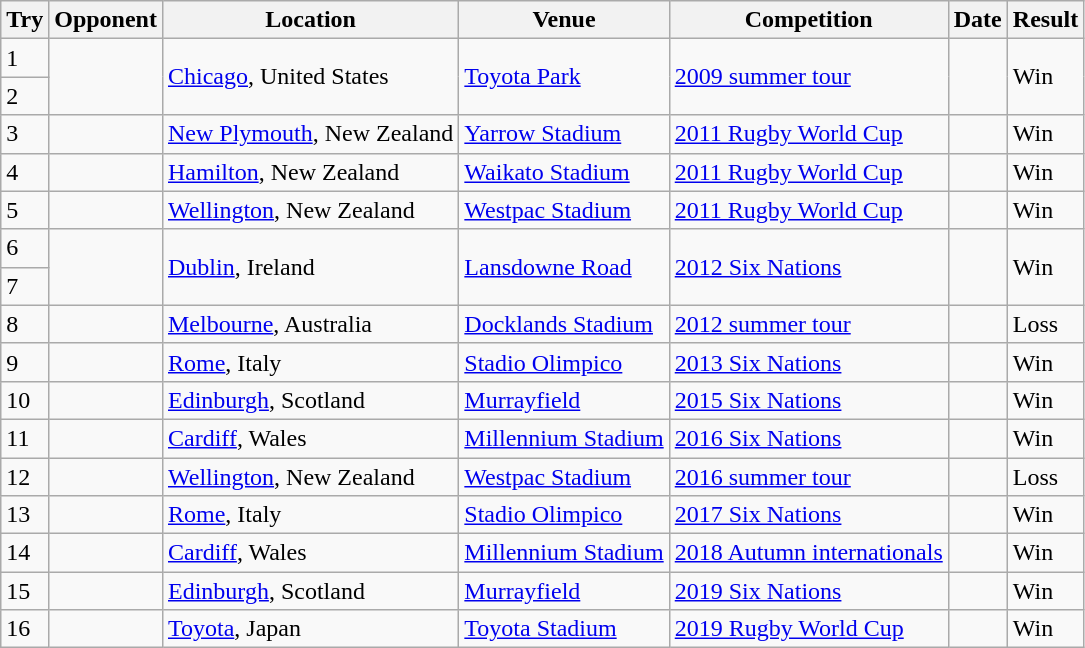<table class="wikitable sortable">
<tr>
<th>Try</th>
<th>Opponent</th>
<th>Location</th>
<th>Venue</th>
<th>Competition</th>
<th>Date</th>
<th>Result</th>
</tr>
<tr>
<td>1</td>
<td rowspan=2></td>
<td rowspan=2><a href='#'>Chicago</a>, United States</td>
<td rowspan=2><a href='#'>Toyota Park</a></td>
<td rowspan=2><a href='#'>2009 summer tour</a></td>
<td rowspan=2></td>
<td rowspan=2>Win</td>
</tr>
<tr>
<td>2</td>
</tr>
<tr>
<td>3</td>
<td></td>
<td><a href='#'>New Plymouth</a>, New Zealand</td>
<td><a href='#'>Yarrow Stadium</a></td>
<td><a href='#'>2011 Rugby World Cup</a></td>
<td></td>
<td>Win</td>
</tr>
<tr>
<td>4</td>
<td></td>
<td><a href='#'>Hamilton</a>, New Zealand</td>
<td><a href='#'>Waikato Stadium</a></td>
<td><a href='#'>2011 Rugby World Cup</a></td>
<td></td>
<td>Win</td>
</tr>
<tr>
<td>5</td>
<td></td>
<td><a href='#'>Wellington</a>, New Zealand</td>
<td><a href='#'>Westpac Stadium</a></td>
<td><a href='#'>2011 Rugby World Cup</a></td>
<td></td>
<td>Win</td>
</tr>
<tr>
<td>6</td>
<td rowspan=2></td>
<td rowspan=2><a href='#'>Dublin</a>, Ireland</td>
<td rowspan=2><a href='#'>Lansdowne Road</a></td>
<td rowspan=2><a href='#'>2012 Six Nations</a></td>
<td rowspan=2></td>
<td rowspan=2>Win</td>
</tr>
<tr>
<td>7</td>
</tr>
<tr>
<td>8</td>
<td></td>
<td><a href='#'>Melbourne</a>, Australia</td>
<td><a href='#'>Docklands Stadium</a></td>
<td><a href='#'>2012 summer tour</a></td>
<td></td>
<td>Loss</td>
</tr>
<tr>
<td>9</td>
<td></td>
<td><a href='#'>Rome</a>, Italy</td>
<td><a href='#'>Stadio Olimpico</a></td>
<td><a href='#'>2013 Six Nations</a></td>
<td></td>
<td>Win</td>
</tr>
<tr>
<td>10</td>
<td></td>
<td><a href='#'>Edinburgh</a>, Scotland</td>
<td><a href='#'>Murrayfield</a></td>
<td><a href='#'>2015 Six Nations</a></td>
<td></td>
<td>Win</td>
</tr>
<tr>
<td>11</td>
<td></td>
<td><a href='#'>Cardiff</a>, Wales</td>
<td><a href='#'>Millennium Stadium</a></td>
<td><a href='#'>2016 Six Nations</a></td>
<td></td>
<td>Win</td>
</tr>
<tr>
<td>12</td>
<td></td>
<td><a href='#'>Wellington</a>, New Zealand</td>
<td><a href='#'>Westpac Stadium</a></td>
<td><a href='#'>2016 summer tour</a></td>
<td></td>
<td>Loss</td>
</tr>
<tr>
<td>13</td>
<td></td>
<td><a href='#'>Rome</a>, Italy</td>
<td><a href='#'>Stadio Olimpico</a></td>
<td><a href='#'>2017 Six Nations</a></td>
<td></td>
<td>Win</td>
</tr>
<tr>
<td>14</td>
<td></td>
<td><a href='#'>Cardiff</a>, Wales</td>
<td><a href='#'>Millennium Stadium</a></td>
<td><a href='#'>2018 Autumn internationals</a></td>
<td></td>
<td>Win</td>
</tr>
<tr>
<td>15</td>
<td></td>
<td><a href='#'>Edinburgh</a>, Scotland</td>
<td><a href='#'>Murrayfield</a></td>
<td><a href='#'>2019 Six Nations</a></td>
<td></td>
<td>Win</td>
</tr>
<tr>
<td>16</td>
<td></td>
<td><a href='#'>Toyota</a>, Japan</td>
<td><a href='#'>Toyota Stadium</a></td>
<td><a href='#'>2019 Rugby World Cup</a></td>
<td></td>
<td>Win</td>
</tr>
</table>
